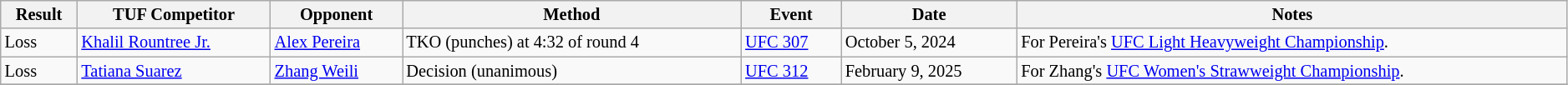<table class="wikitable sortable" style="font-size:85%; text-align:left; width:99%;">
<tr>
<th>Result</th>
<th>TUF Competitor</th>
<th>Opponent</th>
<th>Method</th>
<th>Event</th>
<th>Date</th>
<th>Notes</th>
</tr>
<tr>
<td>Loss</td>
<td><a href='#'>Khalil Rountree Jr.</a></td>
<td><a href='#'>Alex Pereira</a></td>
<td>TKO (punches) at 4:32 of round 4</td>
<td><a href='#'>UFC 307</a></td>
<td>October 5, 2024</td>
<td>For Pereira's <a href='#'>UFC Light Heavyweight Championship</a>.</td>
</tr>
<tr>
<td>Loss</td>
<td><a href='#'>Tatiana Suarez</a></td>
<td><a href='#'>Zhang Weili</a></td>
<td>Decision (unanimous)</td>
<td><a href='#'>UFC 312</a></td>
<td>February 9, 2025</td>
<td>For Zhang's <a href='#'>UFC Women's Strawweight Championship</a>.</td>
</tr>
<tr>
</tr>
</table>
